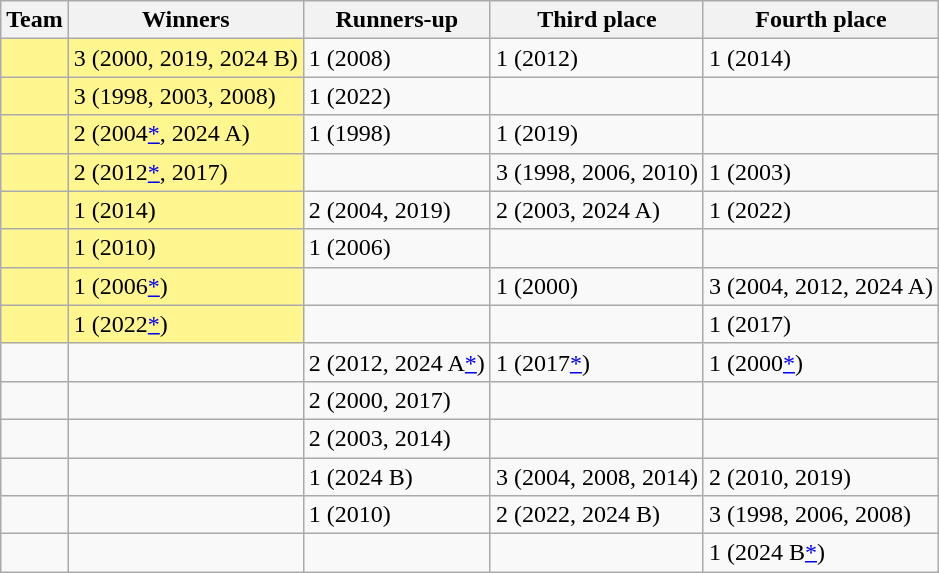<table class="wikitable sortable">
<tr>
<th>Team</th>
<th>Winners</th>
<th>Runners-up</th>
<th>Third place</th>
<th>Fourth place</th>
</tr>
<tr>
<td style=background:#FFF68F></td>
<td style=background:#FFF68F>3 (2000, 2019, 2024 B)</td>
<td>1 (2008)</td>
<td>1 (2012)</td>
<td>1 (2014)</td>
</tr>
<tr>
<td style=background:#FFF68F></td>
<td style=background:#FFF68F>3 (1998, 2003, 2008)</td>
<td>1 (2022)</td>
<td></td>
<td></td>
</tr>
<tr>
<td style=background:#FFF68F></td>
<td style=background:#FFF68F>2 (2004<a href='#'>*</a>, 2024 A)</td>
<td>1 (1998)</td>
<td>1 (2019)</td>
<td></td>
</tr>
<tr>
<td style=background:#FFF68F></td>
<td style=background:#FFF68F>2 (2012<a href='#'>*</a>, 2017)</td>
<td></td>
<td>3 (1998, 2006, 2010)</td>
<td>1 (2003)</td>
</tr>
<tr>
<td style=background:#FFF68F></td>
<td style=background:#FFF68F>1 (2014)</td>
<td>2 (2004, 2019)</td>
<td>2 (2003, 2024 A)</td>
<td>1 (2022)</td>
</tr>
<tr>
<td style=background:#FFF68F></td>
<td style=background:#FFF68F>1 (2010)</td>
<td>1 (2006)</td>
<td></td>
<td></td>
</tr>
<tr>
<td style=background:#FFF68F></td>
<td style=background:#FFF68F>1 (2006<a href='#'>*</a>)</td>
<td></td>
<td>1 (2000)</td>
<td>3 (2004, 2012, 2024 A)</td>
</tr>
<tr>
<td style=background:#FFF68F></td>
<td style=background:#FFF68F>1 (2022<a href='#'>*</a>)</td>
<td></td>
<td></td>
<td>1 (2017)</td>
</tr>
<tr>
<td></td>
<td></td>
<td>2 (2012, 2024 A<a href='#'>*</a>)</td>
<td>1 (2017<a href='#'>*</a>)</td>
<td>1 (2000<a href='#'>*</a>)</td>
</tr>
<tr>
<td></td>
<td></td>
<td>2 (2000, 2017)</td>
<td></td>
<td></td>
</tr>
<tr>
<td></td>
<td></td>
<td>2 (2003, 2014)</td>
<td></td>
<td></td>
</tr>
<tr>
<td></td>
<td></td>
<td>1 (2024 B)</td>
<td>3 (2004, 2008, 2014)</td>
<td>2 (2010, 2019)</td>
</tr>
<tr>
<td></td>
<td></td>
<td>1 (2010)</td>
<td>2 (2022, 2024 B)</td>
<td>3 (1998, 2006, 2008)</td>
</tr>
<tr>
<td></td>
<td></td>
<td></td>
<td></td>
<td>1 (2024 B<a href='#'>*</a>)</td>
</tr>
</table>
